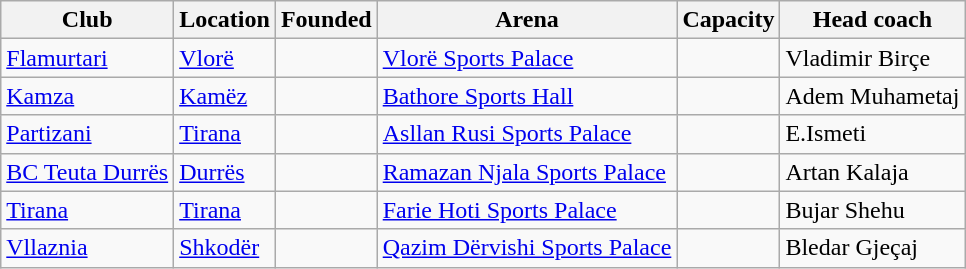<table class="wikitable sortable">
<tr>
<th scope="col">Club</th>
<th scope="col">Location</th>
<th scope="col">Founded</th>
<th scope="col">Arena</th>
<th scope="col">Capacity</th>
<th scope="col">Head coach</th>
</tr>
<tr bgcolor=>
<td><a href='#'>Flamurtari</a></td>
<td><a href='#'>Vlorë</a></td>
<td></td>
<td><a href='#'>Vlorë Sports Palace</a></td>
<td></td>
<td> Vladimir Birçe</td>
</tr>
<tr bgcolor=>
<td><a href='#'>Kamza</a></td>
<td><a href='#'>Kamëz</a></td>
<td></td>
<td><a href='#'>Bathore Sports Hall</a></td>
<td></td>
<td> Adem Muhametaj</td>
</tr>
<tr bgcolor=>
<td><a href='#'>Partizani</a></td>
<td><a href='#'>Tirana</a></td>
<td></td>
<td><a href='#'>Asllan Rusi Sports Palace</a></td>
<td></td>
<td> E.Ismeti</td>
</tr>
<tr bgcolor=>
<td><a href='#'>BC Teuta Durrës</a></td>
<td><a href='#'>Durrës</a></td>
<td></td>
<td><a href='#'>Ramazan Njala Sports Palace</a></td>
<td></td>
<td> Artan Kalaja</td>
</tr>
<tr bgcolor=>
<td><a href='#'>Tirana</a></td>
<td><a href='#'>Tirana</a></td>
<td></td>
<td><a href='#'>Farie Hoti Sports Palace</a></td>
<td></td>
<td> Bujar Shehu</td>
</tr>
<tr bgcolor=>
<td><a href='#'>Vllaznia</a></td>
<td><a href='#'>Shkodër</a></td>
<td></td>
<td><a href='#'>Qazim Dërvishi Sports Palace</a></td>
<td></td>
<td> Bledar Gjeçaj</td>
</tr>
</table>
